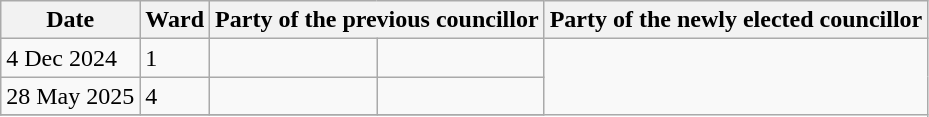<table class="wikitable">
<tr>
<th>Date</th>
<th>Ward</th>
<th colspan=2>Party of the previous councillor</th>
<th colspan=2>Party of the newly elected councillor</th>
</tr>
<tr>
<td>4 Dec 2024</td>
<td>1</td>
<td></td>
<td></td>
</tr>
<tr>
<td>28 May 2025</td>
<td>4</td>
<td></td>
<td></td>
</tr>
<tr>
</tr>
</table>
